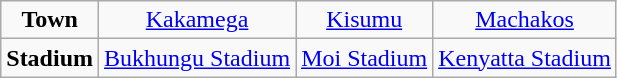<table class="wikitable">
<tr align=center>
<td><strong>Town</strong></td>
<td><a href='#'>Kakamega</a></td>
<td><a href='#'>Kisumu</a></td>
<td><a href='#'>Machakos</a></td>
</tr>
<tr align=center>
<td><strong>Stadium</strong></td>
<td><a href='#'>Bukhungu Stadium</a></td>
<td><a href='#'>Moi Stadium</a></td>
<td><a href='#'>Kenyatta Stadium</a></td>
</tr>
</table>
